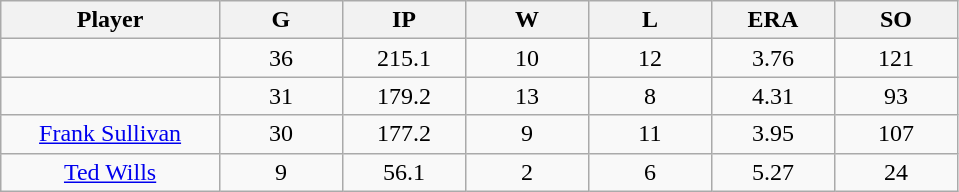<table class="wikitable sortable">
<tr>
<th bgcolor="#DDDDFF" width="16%">Player</th>
<th bgcolor="#DDDDFF" width="9%">G</th>
<th bgcolor="#DDDDFF" width="9%">IP</th>
<th bgcolor="#DDDDFF" width="9%">W</th>
<th bgcolor="#DDDDFF" width="9%">L</th>
<th bgcolor="#DDDDFF" width="9%">ERA</th>
<th bgcolor="#DDDDFF" width="9%">SO</th>
</tr>
<tr align="center">
<td></td>
<td>36</td>
<td>215.1</td>
<td>10</td>
<td>12</td>
<td>3.76</td>
<td>121</td>
</tr>
<tr align="center">
<td></td>
<td>31</td>
<td>179.2</td>
<td>13</td>
<td>8</td>
<td>4.31</td>
<td>93</td>
</tr>
<tr align="center">
<td><a href='#'>Frank Sullivan</a></td>
<td>30</td>
<td>177.2</td>
<td>9</td>
<td>11</td>
<td>3.95</td>
<td>107</td>
</tr>
<tr align=center>
<td><a href='#'>Ted Wills</a></td>
<td>9</td>
<td>56.1</td>
<td>2</td>
<td>6</td>
<td>5.27</td>
<td>24</td>
</tr>
</table>
